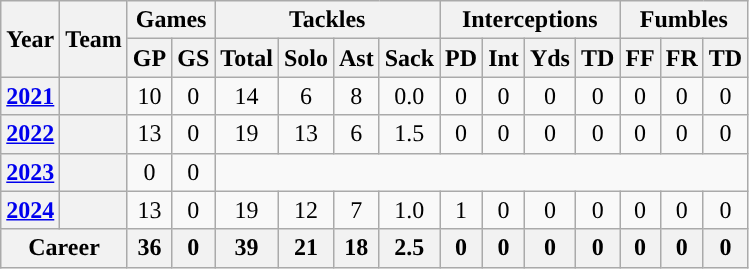<table class="wikitable" style="text-align:center;">
<tr>
<th rowspan="2">Year</th>
<th rowspan="2">Team</th>
<th colspan="2">Games</th>
<th colspan="4">Tackles</th>
<th colspan="4">Interceptions</th>
<th colspan="3">Fumbles</th>
</tr>
<tr>
<th>GP</th>
<th>GS</th>
<th>Total</th>
<th>Solo</th>
<th>Ast</th>
<th>Sack</th>
<th>PD</th>
<th>Int</th>
<th>Yds</th>
<th>TD</th>
<th>FF</th>
<th>FR</th>
<th>TD</th>
</tr>
<tr>
<th><a href='#'>2021</a></th>
<th><a href='#'></a></th>
<td>10</td>
<td>0</td>
<td>14</td>
<td>6</td>
<td>8</td>
<td>0.0</td>
<td>0</td>
<td>0</td>
<td>0</td>
<td>0</td>
<td>0</td>
<td>0</td>
<td>0</td>
</tr>
<tr>
<th><a href='#'>2022</a></th>
<th><a href='#'></a></th>
<td>13</td>
<td>0</td>
<td>19</td>
<td>13</td>
<td>6</td>
<td>1.5</td>
<td>0</td>
<td>0</td>
<td>0</td>
<td>0</td>
<td>0</td>
<td>0</td>
<td>0</td>
</tr>
<tr>
<th><a href='#'>2023</a></th>
<th><a href='#'></a></th>
<td>0</td>
<td>0</td>
<td colspan="11"></td>
</tr>
<tr>
<th><a href='#'>2024</a></th>
<th><a href='#'></a></th>
<td>13</td>
<td>0</td>
<td>19</td>
<td>12</td>
<td>7</td>
<td>1.0</td>
<td>1</td>
<td>0</td>
<td>0</td>
<td>0</td>
<td>0</td>
<td>0</td>
<td>0</td>
</tr>
<tr>
<th align=center colspan="2">Career</th>
<th>36</th>
<th>0</th>
<th>39</th>
<th>21</th>
<th>18</th>
<th>2.5</th>
<th>0</th>
<th>0</th>
<th>0</th>
<th>0</th>
<th>0</th>
<th>0</th>
<th>0</th>
</tr>
</table>
